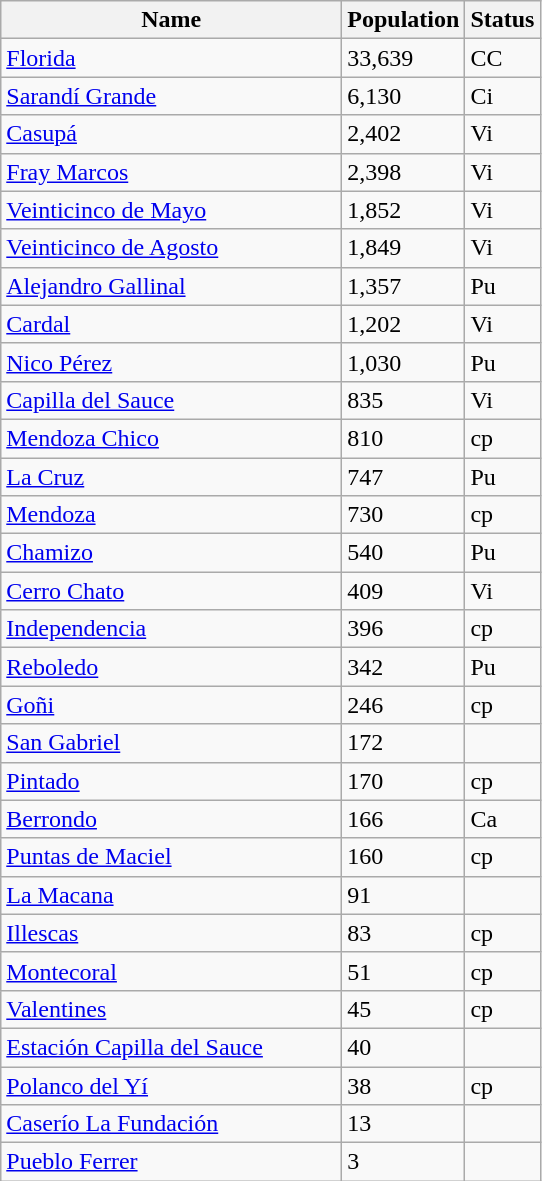<table class="wikitable sortable">
<tr>
<th style="width: 220px;">Name</th>
<th>Population</th>
<th class="unsortable">Status</th>
</tr>
<tr>
<td><a href='#'>Florida</a></td>
<td>33,639</td>
<td>CC</td>
</tr>
<tr>
<td><a href='#'>Sarandí Grande</a></td>
<td>6,130</td>
<td>Ci</td>
</tr>
<tr>
<td><a href='#'>Casupá</a></td>
<td>2,402</td>
<td>Vi</td>
</tr>
<tr>
<td><a href='#'>Fray Marcos</a></td>
<td>2,398</td>
<td>Vi</td>
</tr>
<tr>
<td><a href='#'>Veinticinco de Mayo</a></td>
<td>1,852</td>
<td>Vi</td>
</tr>
<tr>
<td><a href='#'>Veinticinco de Agosto</a></td>
<td>1,849</td>
<td>Vi</td>
</tr>
<tr>
<td><a href='#'>Alejandro Gallinal</a></td>
<td>1,357</td>
<td>Pu</td>
</tr>
<tr>
<td><a href='#'>Cardal</a></td>
<td>1,202</td>
<td>Vi</td>
</tr>
<tr>
<td><a href='#'>Nico Pérez</a></td>
<td>1,030</td>
<td>Pu</td>
</tr>
<tr>
<td><a href='#'>Capilla del Sauce</a></td>
<td>835</td>
<td>Vi</td>
</tr>
<tr>
<td><a href='#'>Mendoza Chico</a></td>
<td>810</td>
<td>cp</td>
</tr>
<tr>
<td><a href='#'>La Cruz</a></td>
<td>747</td>
<td>Pu</td>
</tr>
<tr>
<td><a href='#'>Mendoza</a></td>
<td>730</td>
<td>cp</td>
</tr>
<tr>
<td><a href='#'>Chamizo</a></td>
<td>540</td>
<td>Pu</td>
</tr>
<tr>
<td><a href='#'>Cerro Chato</a></td>
<td>409</td>
<td>Vi</td>
</tr>
<tr>
<td><a href='#'>Independencia</a></td>
<td>396</td>
<td>cp</td>
</tr>
<tr>
<td><a href='#'>Reboledo</a></td>
<td>342</td>
<td>Pu</td>
</tr>
<tr>
<td><a href='#'>Goñi</a></td>
<td>246</td>
<td>cp</td>
</tr>
<tr>
<td><a href='#'>San Gabriel</a></td>
<td>172</td>
<td></td>
</tr>
<tr>
<td><a href='#'>Pintado</a></td>
<td>170</td>
<td>cp</td>
</tr>
<tr>
<td><a href='#'>Berrondo</a></td>
<td>166</td>
<td>Ca</td>
</tr>
<tr>
<td><a href='#'>Puntas de Maciel</a></td>
<td>160</td>
<td>cp</td>
</tr>
<tr>
<td><a href='#'>La Macana</a></td>
<td>91</td>
<td></td>
</tr>
<tr>
<td><a href='#'>Illescas</a></td>
<td>83</td>
<td>cp</td>
</tr>
<tr>
<td><a href='#'>Montecoral</a></td>
<td>51</td>
<td>cp</td>
</tr>
<tr>
<td><a href='#'>Valentines</a></td>
<td>45</td>
<td>cp</td>
</tr>
<tr>
<td><a href='#'>Estación Capilla del Sauce</a></td>
<td>40</td>
<td></td>
</tr>
<tr>
<td><a href='#'>Polanco del Yí</a></td>
<td>38</td>
<td>cp</td>
</tr>
<tr>
<td><a href='#'>Caserío La Fundación</a></td>
<td>13</td>
<td></td>
</tr>
<tr>
<td><a href='#'>Pueblo Ferrer</a></td>
<td>3</td>
<td></td>
</tr>
</table>
